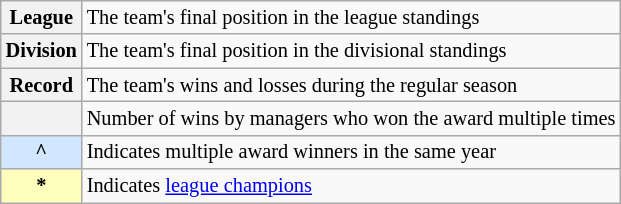<table class="wikitable plainrowheaders" style="font-size:85%">
<tr>
<th scope="row" style="text-align:center"><strong>League</strong></th>
<td>The team's final position in the league standings</td>
</tr>
<tr>
<th scope="row" style="text-align:center"><strong>Division</strong></th>
<td>The team's final position in the divisional standings</td>
</tr>
<tr>
<th scope="row" style="text-align:center"><strong>Record</strong></th>
<td>The team's wins and losses during the regular season</td>
</tr>
<tr>
<th scope="row" style="text-align:center"></th>
<td>Number of wins by managers who won the award multiple times</td>
</tr>
<tr>
<th scope="row" style="text-align:center; background-color:#D0E7FF;">^</th>
<td>Indicates multiple award winners in the same year</td>
</tr>
<tr>
<th scope="row" style="text-align:center; background-color:#FFFFBB;">*</th>
<td>Indicates <a href='#'>league champions</a></td>
</tr>
</table>
